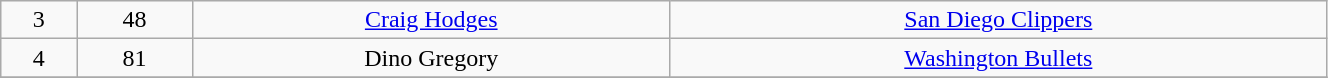<table class="wikitable" width="70%">
<tr align="center" bgcolor="">
<td>3</td>
<td>48</td>
<td><a href='#'>Craig Hodges</a></td>
<td><a href='#'>San Diego Clippers</a></td>
</tr>
<tr align="center" bgcolor="">
<td>4</td>
<td>81</td>
<td>Dino Gregory</td>
<td><a href='#'>Washington Bullets</a></td>
</tr>
<tr align="center" bgcolor="">
</tr>
</table>
